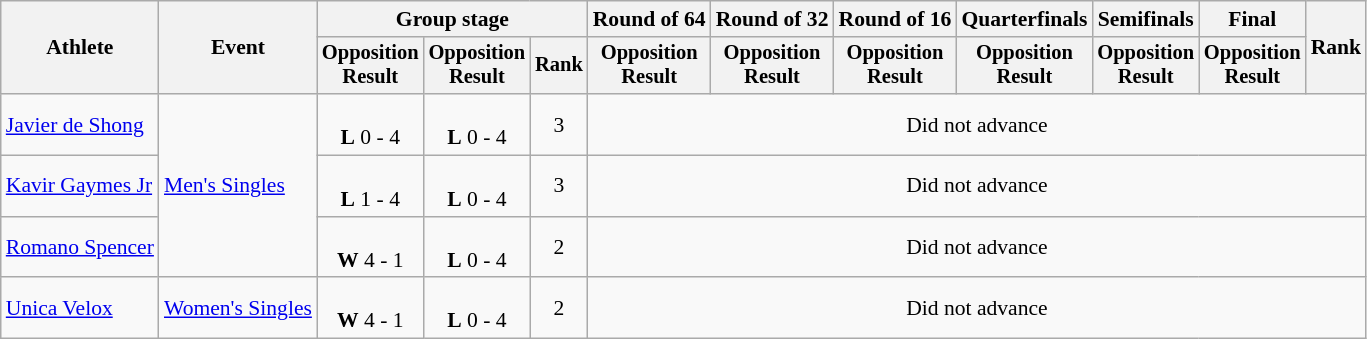<table class="wikitable" style="font-size:90%">
<tr>
<th rowspan=2>Athlete</th>
<th rowspan=2>Event</th>
<th colspan=3>Group stage</th>
<th>Round of 64</th>
<th>Round of 32</th>
<th>Round of 16</th>
<th>Quarterfinals</th>
<th>Semifinals</th>
<th>Final</th>
<th rowspan=2>Rank</th>
</tr>
<tr style="font-size:95%">
<th>Opposition<br>Result</th>
<th>Opposition<br>Result</th>
<th>Rank</th>
<th>Opposition<br>Result</th>
<th>Opposition<br>Result</th>
<th>Opposition<br>Result</th>
<th>Opposition<br>Result</th>
<th>Opposition<br>Result</th>
<th>Opposition<br>Result</th>
</tr>
<tr align=center>
<td align=left><a href='#'>Javier de Shong</a></td>
<td align=left rowspan=3><a href='#'>Men's Singles</a></td>
<td><br><strong>L</strong> 0 - 4</td>
<td><br><strong>L</strong> 0 - 4</td>
<td>3</td>
<td colspan=7>Did not advance</td>
</tr>
<tr align=center>
<td align=left><a href='#'>Kavir Gaymes Jr</a></td>
<td><br><strong>L</strong> 1 - 4</td>
<td><br><strong>L</strong> 0 - 4</td>
<td>3</td>
<td colspan=7>Did not advance</td>
</tr>
<tr align=center>
<td align=left><a href='#'>Romano Spencer</a></td>
<td><br><strong>W</strong> 4 - 1</td>
<td><br><strong>L</strong> 0 - 4</td>
<td>2</td>
<td colspan=7>Did not advance</td>
</tr>
<tr align=center>
<td align=left><a href='#'>Unica Velox</a></td>
<td align=left><a href='#'>Women's Singles</a></td>
<td><br><strong>W</strong> 4 - 1</td>
<td><br><strong>L</strong> 0 - 4</td>
<td>2</td>
<td colspan=7>Did not advance</td>
</tr>
</table>
